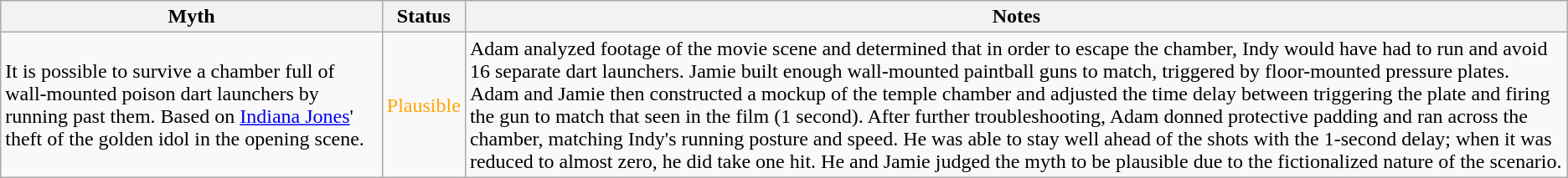<table class="wikitable plainrowheaders">
<tr>
<th scope"col">Myth</th>
<th scope"col">Status</th>
<th scope"col">Notes</th>
</tr>
<tr>
<td scope"row">It is possible to survive a chamber full of wall-mounted poison dart launchers by running past them. Based on <a href='#'>Indiana Jones</a>' theft of the golden idol in the opening scene.</td>
<td style="color:orange">Plausible</td>
<td>Adam analyzed footage of the movie scene and determined that in order to escape the chamber, Indy would have had to run  and avoid 16 separate dart launchers. Jamie built enough wall-mounted paintball guns to match, triggered by floor-mounted pressure plates.<br>Adam and Jamie then constructed a mockup of the temple chamber and adjusted the time delay between triggering the plate and firing the gun to match that seen in the film (1 second). After further troubleshooting, Adam donned protective padding and ran across the chamber, matching Indy's running posture and speed. He was able to stay well ahead of the shots with the 1-second delay; when it was reduced to almost zero, he did take one hit. He and Jamie judged the myth to be plausible due to the fictionalized nature of the scenario.</td>
</tr>
</table>
